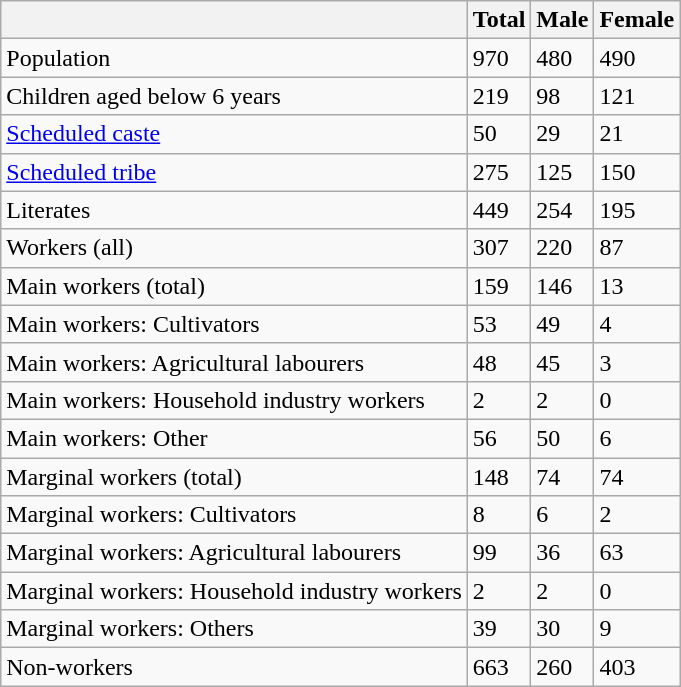<table class="wikitable sortable">
<tr>
<th></th>
<th>Total</th>
<th>Male</th>
<th>Female</th>
</tr>
<tr>
<td>Population</td>
<td>970</td>
<td>480</td>
<td>490</td>
</tr>
<tr>
<td>Children aged below 6 years</td>
<td>219</td>
<td>98</td>
<td>121</td>
</tr>
<tr>
<td><a href='#'>Scheduled caste</a></td>
<td>50</td>
<td>29</td>
<td>21</td>
</tr>
<tr>
<td><a href='#'>Scheduled tribe</a></td>
<td>275</td>
<td>125</td>
<td>150</td>
</tr>
<tr>
<td>Literates</td>
<td>449</td>
<td>254</td>
<td>195</td>
</tr>
<tr>
<td>Workers (all)</td>
<td>307</td>
<td>220</td>
<td>87</td>
</tr>
<tr>
<td>Main workers (total)</td>
<td>159</td>
<td>146</td>
<td>13</td>
</tr>
<tr>
<td>Main workers: Cultivators</td>
<td>53</td>
<td>49</td>
<td>4</td>
</tr>
<tr>
<td>Main workers: Agricultural labourers</td>
<td>48</td>
<td>45</td>
<td>3</td>
</tr>
<tr>
<td>Main workers: Household industry workers</td>
<td>2</td>
<td>2</td>
<td>0</td>
</tr>
<tr>
<td>Main workers: Other</td>
<td>56</td>
<td>50</td>
<td>6</td>
</tr>
<tr>
<td>Marginal workers (total)</td>
<td>148</td>
<td>74</td>
<td>74</td>
</tr>
<tr>
<td>Marginal workers: Cultivators</td>
<td>8</td>
<td>6</td>
<td>2</td>
</tr>
<tr>
<td>Marginal workers: Agricultural labourers</td>
<td>99</td>
<td>36</td>
<td>63</td>
</tr>
<tr>
<td>Marginal workers: Household industry workers</td>
<td>2</td>
<td>2</td>
<td>0</td>
</tr>
<tr>
<td>Marginal workers: Others</td>
<td>39</td>
<td>30</td>
<td>9</td>
</tr>
<tr>
<td>Non-workers</td>
<td>663</td>
<td>260</td>
<td>403</td>
</tr>
</table>
